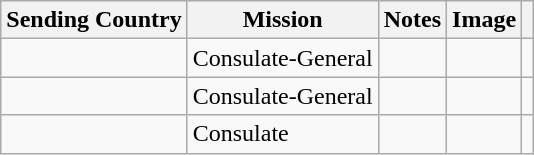<table class="wikitable sortable">
<tr>
<th scope="col">Sending Country</th>
<th scope="col">Mission</th>
<th class="unsortable" scope="col">Notes</th>
<th>Image</th>
<th class="unsortable" scope="col"></th>
</tr>
<tr>
<td></td>
<td>Consulate-General</td>
<td></td>
<td></td>
<td></td>
</tr>
<tr>
<td></td>
<td>Consulate-General</td>
<td></td>
<td></td>
<td></td>
</tr>
<tr>
<td></td>
<td>Consulate</td>
<td></td>
<td></td>
<td></td>
</tr>
</table>
